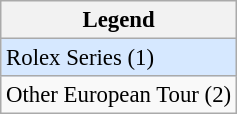<table class="wikitable" style="font-size:95%;">
<tr>
<th>Legend</th>
</tr>
<tr style="background:#D6E8FF;">
<td>Rolex Series (1)</td>
</tr>
<tr>
<td>Other European Tour (2)</td>
</tr>
</table>
